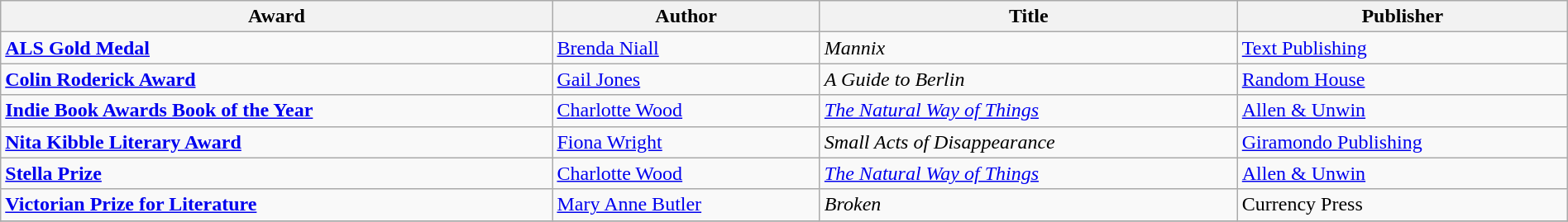<table class="wikitable" width=100%>
<tr>
<th>Award</th>
<th>Author</th>
<th>Title</th>
<th>Publisher</th>
</tr>
<tr>
<td><strong><a href='#'>ALS Gold Medal</a></strong></td>
<td><a href='#'>Brenda Niall</a></td>
<td><em>Mannix</em></td>
<td><a href='#'>Text Publishing</a></td>
</tr>
<tr>
<td><strong><a href='#'>Colin Roderick Award</a></strong></td>
<td><a href='#'>Gail Jones</a></td>
<td><em>A Guide to Berlin</em></td>
<td><a href='#'>Random House</a></td>
</tr>
<tr>
<td><strong><a href='#'>Indie Book Awards Book of the Year</a></strong></td>
<td><a href='#'>Charlotte Wood</a></td>
<td><em><a href='#'>The Natural Way of Things</a></em></td>
<td><a href='#'>Allen & Unwin</a></td>
</tr>
<tr>
<td><strong><a href='#'>Nita Kibble Literary Award</a></strong></td>
<td><a href='#'>Fiona Wright</a></td>
<td><em>Small Acts of Disappearance</em></td>
<td><a href='#'>Giramondo Publishing</a></td>
</tr>
<tr>
<td><strong><a href='#'>Stella Prize</a></strong></td>
<td><a href='#'>Charlotte Wood</a></td>
<td><em><a href='#'>The Natural Way of Things</a></em></td>
<td><a href='#'>Allen & Unwin</a></td>
</tr>
<tr>
<td><strong><a href='#'>Victorian Prize for Literature</a></strong></td>
<td><a href='#'>Mary Anne Butler</a></td>
<td><em>Broken</em></td>
<td>Currency Press</td>
</tr>
<tr>
</tr>
</table>
